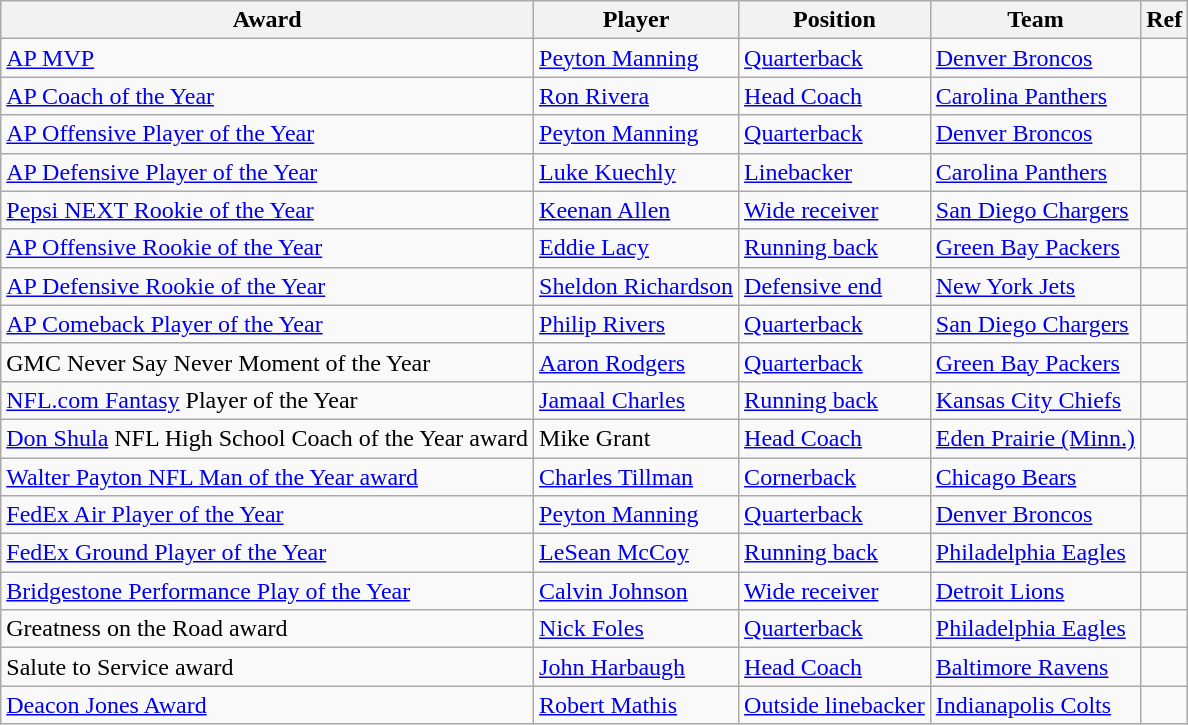<table class="wikitable sortable">
<tr>
<th>Award</th>
<th>Player</th>
<th>Position</th>
<th>Team</th>
<th>Ref</th>
</tr>
<tr>
<td><a href='#'>AP MVP</a></td>
<td><a href='#'>Peyton Manning</a></td>
<td><a href='#'>Quarterback</a></td>
<td><a href='#'>Denver Broncos</a></td>
<td></td>
</tr>
<tr>
<td><a href='#'>AP Coach of the Year</a></td>
<td><a href='#'>Ron Rivera</a></td>
<td><a href='#'>Head Coach</a></td>
<td><a href='#'>Carolina Panthers</a></td>
<td></td>
</tr>
<tr>
<td><a href='#'>AP Offensive Player of the Year</a></td>
<td><a href='#'>Peyton Manning</a></td>
<td><a href='#'>Quarterback</a></td>
<td><a href='#'>Denver Broncos</a></td>
<td></td>
</tr>
<tr>
<td><a href='#'>AP Defensive Player of the Year</a></td>
<td><a href='#'>Luke Kuechly</a></td>
<td><a href='#'>Linebacker</a></td>
<td><a href='#'>Carolina Panthers</a></td>
<td></td>
</tr>
<tr>
<td><a href='#'>Pepsi NEXT Rookie of the Year</a></td>
<td><a href='#'>Keenan Allen</a></td>
<td><a href='#'>Wide receiver</a></td>
<td><a href='#'>San Diego Chargers</a></td>
<td></td>
</tr>
<tr>
<td><a href='#'>AP Offensive Rookie of the Year</a></td>
<td><a href='#'>Eddie Lacy</a></td>
<td><a href='#'>Running back</a></td>
<td><a href='#'>Green Bay Packers</a></td>
<td></td>
</tr>
<tr>
<td><a href='#'>AP Defensive Rookie of the Year</a></td>
<td><a href='#'>Sheldon Richardson</a></td>
<td><a href='#'>Defensive end</a></td>
<td><a href='#'>New York Jets</a></td>
<td></td>
</tr>
<tr>
<td><a href='#'>AP Comeback Player of the Year</a></td>
<td><a href='#'>Philip Rivers</a></td>
<td><a href='#'>Quarterback</a></td>
<td><a href='#'>San Diego Chargers</a></td>
<td></td>
</tr>
<tr>
<td>GMC Never Say Never Moment of the Year</td>
<td><a href='#'>Aaron Rodgers</a></td>
<td><a href='#'>Quarterback</a></td>
<td><a href='#'>Green Bay Packers</a></td>
<td></td>
</tr>
<tr>
<td><a href='#'>NFL.com Fantasy</a> Player of the Year</td>
<td><a href='#'>Jamaal Charles</a></td>
<td><a href='#'>Running back</a></td>
<td><a href='#'>Kansas City Chiefs</a></td>
<td></td>
</tr>
<tr>
<td><a href='#'>Don Shula</a> NFL High School Coach of the Year award</td>
<td>Mike Grant</td>
<td><a href='#'>Head Coach</a></td>
<td><a href='#'>Eden Prairie (Minn.)</a></td>
<td></td>
</tr>
<tr>
<td><a href='#'>Walter Payton NFL Man of the Year award</a></td>
<td><a href='#'>Charles Tillman</a></td>
<td><a href='#'>Cornerback</a></td>
<td><a href='#'>Chicago Bears</a></td>
<td></td>
</tr>
<tr>
<td><a href='#'>FedEx Air Player of the Year</a></td>
<td><a href='#'>Peyton Manning</a></td>
<td><a href='#'>Quarterback</a></td>
<td><a href='#'>Denver Broncos</a></td>
<td></td>
</tr>
<tr>
<td><a href='#'>FedEx Ground Player of the Year</a></td>
<td><a href='#'>LeSean McCoy</a></td>
<td><a href='#'>Running back</a></td>
<td><a href='#'>Philadelphia Eagles</a></td>
<td></td>
</tr>
<tr>
<td><a href='#'>Bridgestone Performance Play of the Year</a></td>
<td><a href='#'>Calvin Johnson</a></td>
<td><a href='#'>Wide receiver</a></td>
<td><a href='#'>Detroit Lions</a></td>
<td></td>
</tr>
<tr>
<td>Greatness on the Road award</td>
<td><a href='#'>Nick Foles</a></td>
<td><a href='#'>Quarterback</a></td>
<td><a href='#'>Philadelphia Eagles</a></td>
<td></td>
</tr>
<tr>
<td>Salute to Service award</td>
<td><a href='#'>John Harbaugh</a></td>
<td><a href='#'>Head Coach</a></td>
<td><a href='#'>Baltimore Ravens</a></td>
<td></td>
</tr>
<tr>
<td><a href='#'>Deacon Jones Award</a></td>
<td><a href='#'>Robert Mathis</a></td>
<td><a href='#'>Outside linebacker</a></td>
<td><a href='#'>Indianapolis Colts</a></td>
<td></td>
</tr>
</table>
